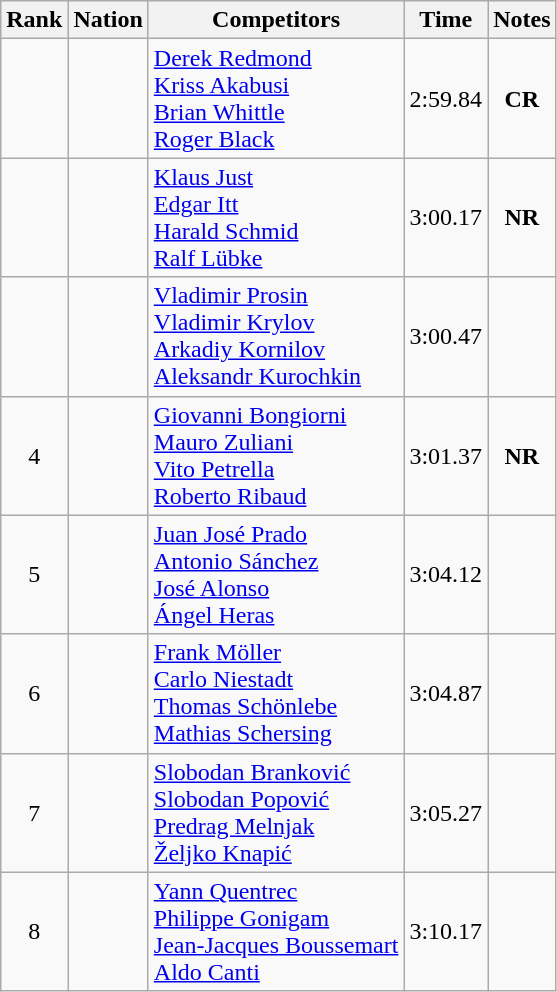<table class="wikitable sortable" style="text-align:center">
<tr>
<th>Rank</th>
<th>Nation</th>
<th>Competitors</th>
<th>Time</th>
<th>Notes</th>
</tr>
<tr>
<td></td>
<td align=left></td>
<td align=left><a href='#'>Derek Redmond</a><br><a href='#'>Kriss Akabusi</a><br><a href='#'>Brian Whittle</a><br><a href='#'>Roger Black</a></td>
<td>2:59.84</td>
<td><strong>CR</strong></td>
</tr>
<tr>
<td></td>
<td align=left></td>
<td align=left><a href='#'>Klaus Just</a><br><a href='#'>Edgar Itt</a><br><a href='#'>Harald Schmid</a><br><a href='#'>Ralf Lübke</a></td>
<td>3:00.17</td>
<td><strong>NR</strong></td>
</tr>
<tr>
<td></td>
<td align=left></td>
<td align=left><a href='#'>Vladimir Prosin</a><br><a href='#'>Vladimir Krylov</a><br><a href='#'>Arkadiy Kornilov</a><br><a href='#'>Aleksandr Kurochkin</a></td>
<td>3:00.47</td>
<td></td>
</tr>
<tr>
<td>4</td>
<td align=left></td>
<td align=left><a href='#'>Giovanni Bongiorni</a><br><a href='#'>Mauro Zuliani</a><br><a href='#'>Vito Petrella</a><br><a href='#'>Roberto Ribaud</a></td>
<td>3:01.37</td>
<td><strong>NR</strong></td>
</tr>
<tr>
<td>5</td>
<td align=left></td>
<td align=left><a href='#'>Juan José Prado</a><br><a href='#'>Antonio Sánchez</a><br><a href='#'>José Alonso</a><br><a href='#'>Ángel Heras</a></td>
<td>3:04.12</td>
<td></td>
</tr>
<tr>
<td>6</td>
<td align=left></td>
<td align=left><a href='#'>Frank Möller</a><br><a href='#'>Carlo Niestadt</a><br><a href='#'>Thomas Schönlebe</a><br><a href='#'>Mathias Schersing</a></td>
<td>3:04.87</td>
<td></td>
</tr>
<tr>
<td>7</td>
<td align=left></td>
<td align=left><a href='#'>Slobodan Branković</a><br><a href='#'>Slobodan Popović</a><br><a href='#'>Predrag Melnjak</a><br><a href='#'>Željko Knapić</a></td>
<td>3:05.27</td>
<td></td>
</tr>
<tr>
<td>8</td>
<td align=left></td>
<td align=left><a href='#'>Yann Quentrec</a><br><a href='#'>Philippe Gonigam</a><br><a href='#'>Jean-Jacques Boussemart</a><br><a href='#'>Aldo Canti</a></td>
<td>3:10.17</td>
<td></td>
</tr>
</table>
